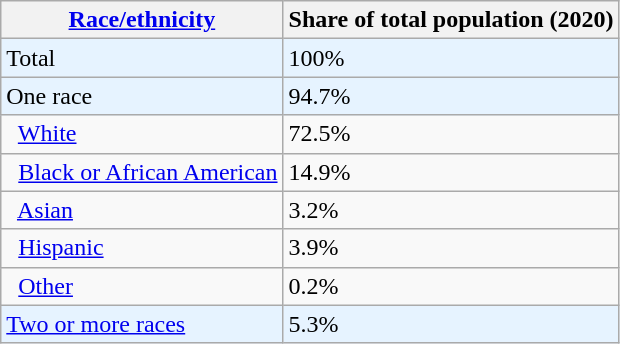<table class=wikitable>
<tr>
<th><a href='#'>Race/ethnicity</a></th>
<th>Share of total population (2020)</th>
</tr>
<tr style="background:#e6f3ff">
<td>Total</td>
<td>100%</td>
</tr>
<tr style="background:#e6f3ff">
<td>One race</td>
<td>94.7%</td>
</tr>
<tr>
<td>  <a href='#'>White</a></td>
<td>72.5%</td>
</tr>
<tr>
<td>  <a href='#'>Black or African American</a></td>
<td>14.9%</td>
</tr>
<tr>
<td>  <a href='#'>Asian</a></td>
<td>3.2%</td>
</tr>
<tr>
<td>  <a href='#'>Hispanic</a></td>
<td>3.9%</td>
</tr>
<tr>
<td>  <a href='#'>Other</a></td>
<td>0.2%</td>
</tr>
<tr style="background:#e6f3ff">
<td><a href='#'>Two or more races</a></td>
<td>5.3%</td>
</tr>
</table>
